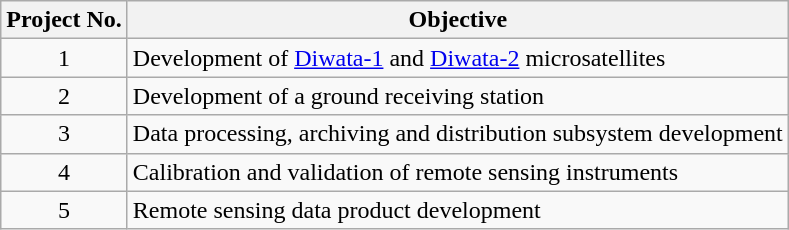<table class="wikitable" style="font-size:100%;">
<tr>
<th>Project No.</th>
<th>Objective</th>
</tr>
<tr>
<td align=center>1</td>
<td>Development of <a href='#'>Diwata-1</a> and <a href='#'>Diwata-2</a> microsatellites</td>
</tr>
<tr>
<td align=center>2</td>
<td>Development of a ground receiving station</td>
</tr>
<tr>
<td align=center>3</td>
<td>Data processing, archiving and distribution subsystem development</td>
</tr>
<tr>
<td align=center>4</td>
<td>Calibration and validation of remote sensing instruments</td>
</tr>
<tr>
<td align=center>5</td>
<td>Remote sensing data product development</td>
</tr>
</table>
